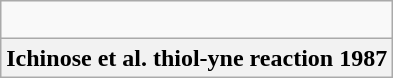<table class="wikitable">
<tr align="center">
<td><br></td>
</tr>
<tr align="center">
<th>Ichinose et al. thiol-yne reaction 1987</th>
</tr>
</table>
